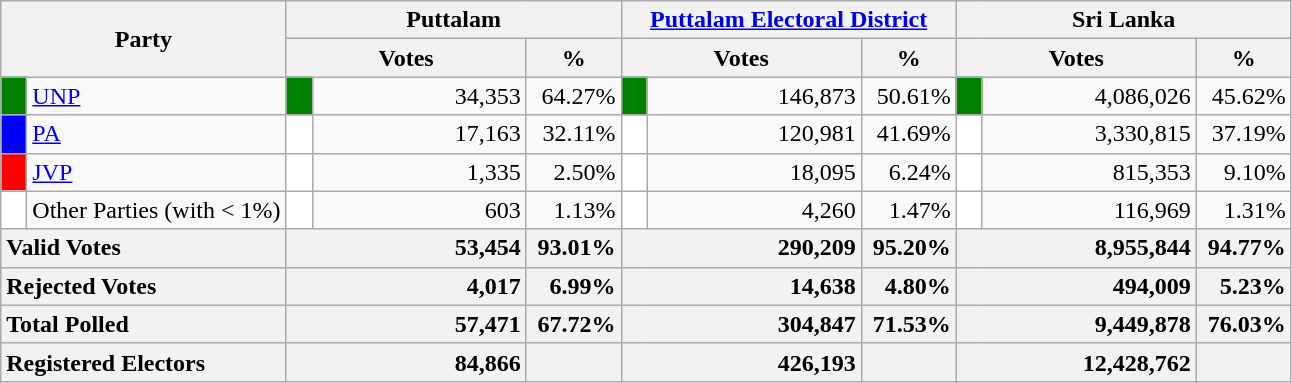<table class="wikitable">
<tr>
<th colspan="2" width="144px"rowspan="2">Party</th>
<th colspan="3" width="216px">Puttalam</th>
<th colspan="3" width="216px"><a href='#'>Puttalam Electoral District</a></th>
<th colspan="3" width="216px">Sri Lanka</th>
</tr>
<tr>
<th colspan="2" width="144px">Votes</th>
<th>%</th>
<th colspan="2" width="144px">Votes</th>
<th>%</th>
<th colspan="2" width="144px">Votes</th>
<th>%</th>
</tr>
<tr>
<td style="background-color:green;" width="10px"></td>
<td style="text-align:left;"><a href='#'>UNP</a></td>
<td style="background-color:green;" width="10px"></td>
<td style="text-align:right;">34,353</td>
<td style="text-align:right;">64.27%</td>
<td style="background-color:green;" width="10px"></td>
<td style="text-align:right;">146,873</td>
<td style="text-align:right;">50.61%</td>
<td style="background-color:green;" width="10px"></td>
<td style="text-align:right;">4,086,026</td>
<td style="text-align:right;">45.62%</td>
</tr>
<tr>
<td style="background-color:blue;" width="10px"></td>
<td style="text-align:left;"><a href='#'>PA</a></td>
<td style="background-color:white;" width="10px"></td>
<td style="text-align:right;">17,163</td>
<td style="text-align:right;">32.11%</td>
<td style="background-color:white;" width="10px"></td>
<td style="text-align:right;">120,981</td>
<td style="text-align:right;">41.69%</td>
<td style="background-color:white;" width="10px"></td>
<td style="text-align:right;">3,330,815</td>
<td style="text-align:right;">37.19%</td>
</tr>
<tr>
<td style="background-color:red;" width="10px"></td>
<td style="text-align:left;"><a href='#'>JVP</a></td>
<td style="background-color:white;" width="10px"></td>
<td style="text-align:right;">1,335</td>
<td style="text-align:right;">2.50%</td>
<td style="background-color:white;" width="10px"></td>
<td style="text-align:right;">18,095</td>
<td style="text-align:right;">6.24%</td>
<td style="background-color:white;" width="10px"></td>
<td style="text-align:right;">815,353</td>
<td style="text-align:right;">9.10%</td>
</tr>
<tr>
<td style="background-color:white;" width="10px"></td>
<td style="text-align:left;">Other Parties (with < 1%)</td>
<td style="background-color:white;" width="10px"></td>
<td style="text-align:right;">603</td>
<td style="text-align:right;">1.13%</td>
<td style="background-color:white;" width="10px"></td>
<td style="text-align:right;">4,260</td>
<td style="text-align:right;">1.47%</td>
<td style="background-color:white;" width="10px"></td>
<td style="text-align:right;">116,969</td>
<td style="text-align:right;">1.31%</td>
</tr>
<tr>
<th colspan="2" width="144px"style="text-align:left;">Valid Votes</th>
<th style="text-align:right;"colspan="2" width="144px">53,454</th>
<th style="text-align:right;">93.01%</th>
<th style="text-align:right;"colspan="2" width="144px">290,209</th>
<th style="text-align:right;">95.20%</th>
<th style="text-align:right;"colspan="2" width="144px">8,955,844</th>
<th style="text-align:right;">94.77%</th>
</tr>
<tr>
<th colspan="2" width="144px"style="text-align:left;">Rejected Votes</th>
<th style="text-align:right;"colspan="2" width="144px">4,017</th>
<th style="text-align:right;">6.99%</th>
<th style="text-align:right;"colspan="2" width="144px">14,638</th>
<th style="text-align:right;">4.80%</th>
<th style="text-align:right;"colspan="2" width="144px">494,009</th>
<th style="text-align:right;">5.23%</th>
</tr>
<tr>
<th colspan="2" width="144px"style="text-align:left;">Total Polled</th>
<th style="text-align:right;"colspan="2" width="144px">57,471</th>
<th style="text-align:right;">67.72%</th>
<th style="text-align:right;"colspan="2" width="144px">304,847</th>
<th style="text-align:right;">71.53%</th>
<th style="text-align:right;"colspan="2" width="144px">9,449,878</th>
<th style="text-align:right;">76.03%</th>
</tr>
<tr>
<th colspan="2" width="144px"style="text-align:left;">Registered Electors</th>
<th style="text-align:right;"colspan="2" width="144px">84,866</th>
<th></th>
<th style="text-align:right;"colspan="2" width="144px">426,193</th>
<th></th>
<th style="text-align:right;"colspan="2" width="144px">12,428,762</th>
<th></th>
</tr>
</table>
